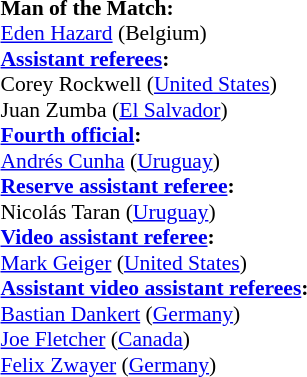<table style="width:100%; font-size:90%;">
<tr>
<td><br><strong>Man of the Match:</strong>
<br><a href='#'>Eden Hazard</a> (Belgium)<br><strong><a href='#'>Assistant referees</a>:</strong>
<br>Corey Rockwell (<a href='#'>United States</a>)
<br>Juan Zumba (<a href='#'>El Salvador</a>)
<br><strong><a href='#'>Fourth official</a>:</strong>
<br><a href='#'>Andrés Cunha</a> (<a href='#'>Uruguay</a>)
<br><strong><a href='#'>Reserve assistant referee</a>:</strong>
<br>Nicolás Taran (<a href='#'>Uruguay</a>)
<br><strong><a href='#'>Video assistant referee</a>:</strong>
<br><a href='#'>Mark Geiger</a> (<a href='#'>United States</a>)
<br><strong><a href='#'>Assistant video assistant referees</a>:</strong>
<br><a href='#'>Bastian Dankert</a> (<a href='#'>Germany</a>)
<br><a href='#'>Joe Fletcher</a> (<a href='#'>Canada</a>)
<br><a href='#'>Felix Zwayer</a> (<a href='#'>Germany</a>)</td>
</tr>
</table>
